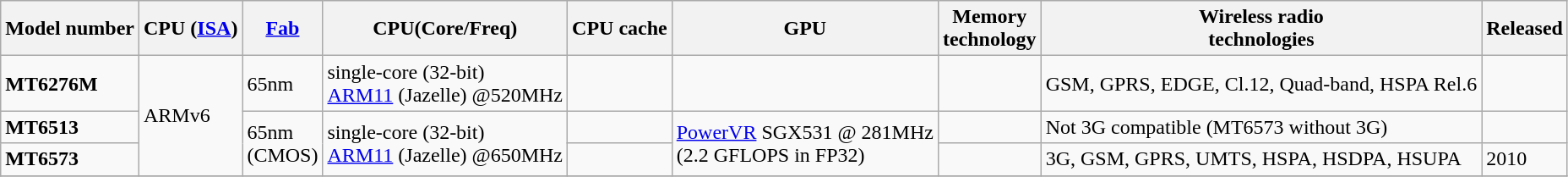<table class="wikitable">
<tr>
<th>Model number</th>
<th>CPU (<a href='#'>ISA</a>)</th>
<th><a href='#'>Fab</a></th>
<th>CPU(Core/Freq)</th>
<th>CPU cache</th>
<th>GPU</th>
<th>Memory <br>technology</th>
<th>Wireless radio <br>technologies</th>
<th>Released</th>
</tr>
<tr>
<td><b>MT6276M</b></td>
<td rowspan=3>ARMv6</td>
<td>65nm</td>
<td>single-core (32-bit) <br><a href='#'>ARM11</a> (Jazelle) @520MHz</td>
<td></td>
<td></td>
<td></td>
<td>GSM, GPRS, EDGE, Cl.12, Quad-band, HSPA Rel.6</td>
<td></td>
</tr>
<tr>
<td><b>MT6513</b></td>
<td rowspan=2>65nm <br>(CMOS)</td>
<td rowspan=2>single-core (32-bit) <br><a href='#'>ARM11</a> (Jazelle) @650MHz</td>
<td></td>
<td rowspan=2><a href='#'>PowerVR</a> SGX531 @ 281MHz<br>(2.2 GFLOPS in FP32)</td>
<td></td>
<td>Not 3G compatible (MT6573 without 3G)</td>
<td></td>
</tr>
<tr>
<td><b>MT6573</b></td>
<td></td>
<td></td>
<td>3G, GSM, GPRS, UMTS, HSPA, HSDPA, HSUPA</td>
<td>2010</td>
</tr>
<tr>
</tr>
</table>
